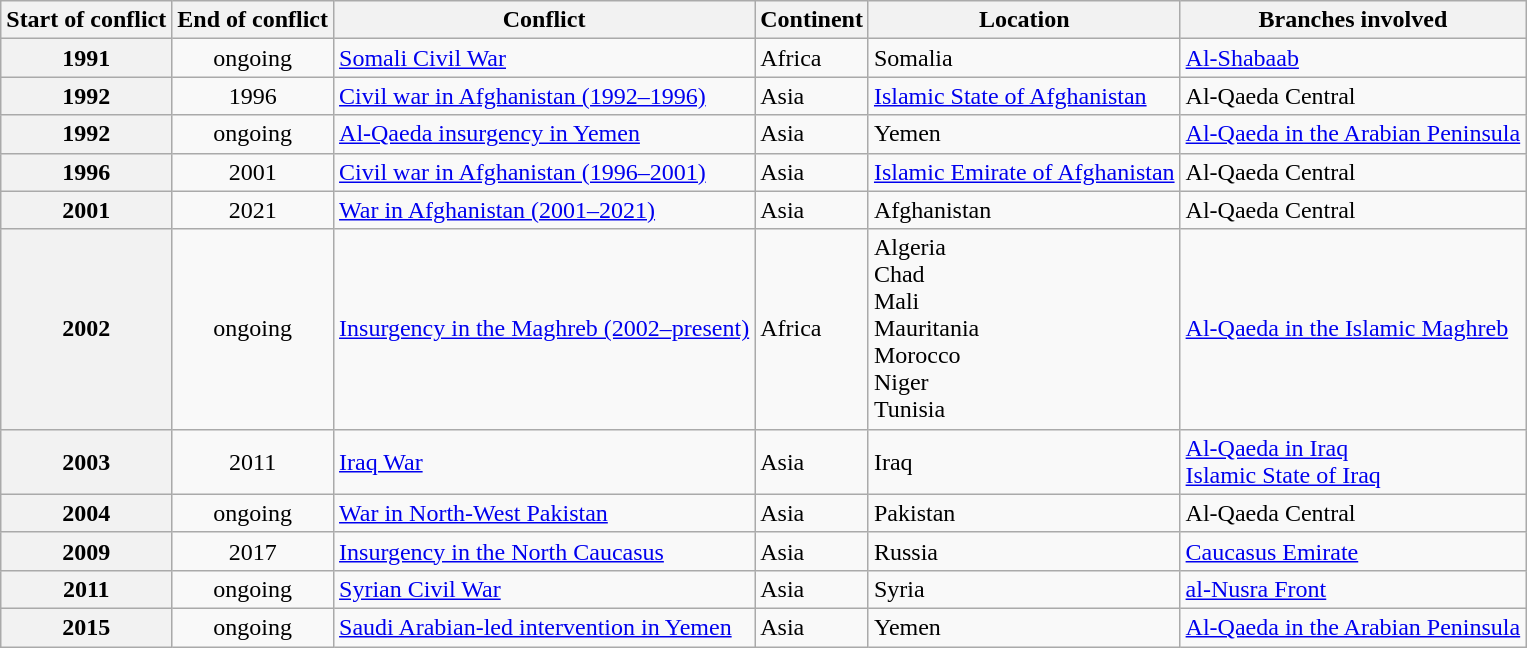<table class="wikitable sortable">
<tr>
<th scope="col">Start of conflict</th>
<th scope="col">End of conflict</th>
<th scope="col">Conflict</th>
<th scope="col">Continent</th>
<th scope="col">Location</th>
<th scope="col">Branches involved</th>
</tr>
<tr>
<th scope="row" align=center>1991</th>
<td align=center>ongoing</td>
<td><a href='#'>Somali Civil War</a></td>
<td>Africa</td>
<td>Somalia</td>
<td><a href='#'>Al-Shabaab</a></td>
</tr>
<tr>
<th scope="row" align=center>1992</th>
<td align=center>1996</td>
<td><a href='#'>Civil war in Afghanistan (1992–1996)</a></td>
<td>Asia</td>
<td><a href='#'>Islamic State of Afghanistan</a></td>
<td>Al-Qaeda Central</td>
</tr>
<tr>
<th scope="row" align=center>1992</th>
<td align=center>ongoing</td>
<td><a href='#'>Al-Qaeda insurgency in Yemen</a></td>
<td>Asia</td>
<td>Yemen</td>
<td><a href='#'>Al-Qaeda in the Arabian Peninsula</a></td>
</tr>
<tr>
<th scope="row" align=center>1996</th>
<td align=center>2001</td>
<td><a href='#'>Civil war in Afghanistan (1996–2001)</a></td>
<td>Asia</td>
<td><a href='#'>Islamic Emirate of Afghanistan</a></td>
<td>Al-Qaeda Central</td>
</tr>
<tr>
<th scope="row" align=center>2001</th>
<td align=center>2021</td>
<td><a href='#'>War in Afghanistan (2001–2021)</a></td>
<td>Asia</td>
<td>Afghanistan</td>
<td>Al-Qaeda Central</td>
</tr>
<tr>
<th scope="row" align=center>2002</th>
<td align=center>ongoing</td>
<td><a href='#'>Insurgency in the Maghreb (2002–present)</a></td>
<td>Africa</td>
<td>Algeria<br>Chad<br>Mali<br>Mauritania<br>Morocco<br>Niger<br>Tunisia</td>
<td><a href='#'>Al-Qaeda in the Islamic Maghreb</a></td>
</tr>
<tr>
<th scope="row" align=center>2003</th>
<td align=center>2011</td>
<td><a href='#'>Iraq War</a></td>
<td>Asia</td>
<td>Iraq</td>
<td><a href='#'>Al-Qaeda in Iraq</a><br><a href='#'>Islamic State of Iraq</a></td>
</tr>
<tr>
<th scope="row" align=center>2004</th>
<td align=center>ongoing</td>
<td><a href='#'>War in North-West Pakistan</a></td>
<td>Asia</td>
<td>Pakistan</td>
<td>Al-Qaeda Central</td>
</tr>
<tr>
<th scope="row" align=center>2009</th>
<td align=center>2017</td>
<td><a href='#'>Insurgency in the North Caucasus</a></td>
<td>Asia</td>
<td>Russia</td>
<td><a href='#'>Caucasus Emirate</a></td>
</tr>
<tr>
<th scope="row" align=center>2011</th>
<td align=center>ongoing</td>
<td><a href='#'>Syrian Civil War</a></td>
<td>Asia</td>
<td>Syria</td>
<td><a href='#'>al-Nusra Front</a></td>
</tr>
<tr>
<th scope="row" align=center>2015</th>
<td align=center>ongoing</td>
<td><a href='#'>Saudi Arabian-led intervention in Yemen</a></td>
<td>Asia</td>
<td>Yemen</td>
<td><a href='#'>Al-Qaeda in the Arabian Peninsula</a></td>
</tr>
</table>
